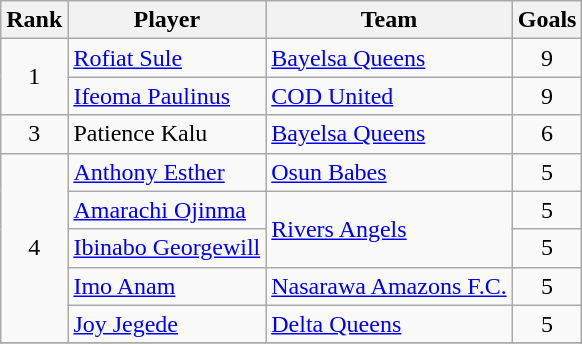<table class="wikitable" style="text-align:left">
<tr>
<th>Rank</th>
<th>Player</th>
<th>Team</th>
<th>Goals</th>
</tr>
<tr>
<td align=center rowspan=2>1</td>
<td> <a href='#'>Rofiat Sule</a></td>
<td><a href='#'>Bayelsa Queens</a></td>
<td align=center>9</td>
</tr>
<tr>
<td> <a href='#'>Ifeoma Paulinus</a></td>
<td><a href='#'>COD United</a></td>
<td align=center>9</td>
</tr>
<tr>
<td align=center>3</td>
<td> Patience Kalu</td>
<td><a href='#'>Bayelsa Queens</a></td>
<td align=center>6</td>
</tr>
<tr>
<td align=center rowspan=5>4</td>
<td> <a href='#'>Anthony Esther</a></td>
<td><a href='#'>Osun Babes</a></td>
<td align=center>5</td>
</tr>
<tr>
<td> <a href='#'>Amarachi Ojinma</a></td>
<td rowspan=2><a href='#'>Rivers Angels</a></td>
<td align=center>5</td>
</tr>
<tr>
<td> <a href='#'>Ibinabo Georgewill</a></td>
<td align=center>5</td>
</tr>
<tr>
<td> <a href='#'>Imo Anam</a></td>
<td><a href='#'>Nasarawa Amazons F.C.</a></td>
<td align=center>5</td>
</tr>
<tr>
<td> <a href='#'>Joy Jegede</a></td>
<td><a href='#'>Delta Queens</a></td>
<td align=center>5</td>
</tr>
<tr>
</tr>
</table>
